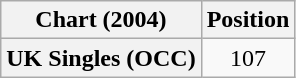<table class="wikitable plainrowheaders" style="text-align:center">
<tr>
<th scope="col">Chart (2004)</th>
<th scope="col">Position</th>
</tr>
<tr>
<th scope="row">UK Singles (OCC)</th>
<td>107</td>
</tr>
</table>
